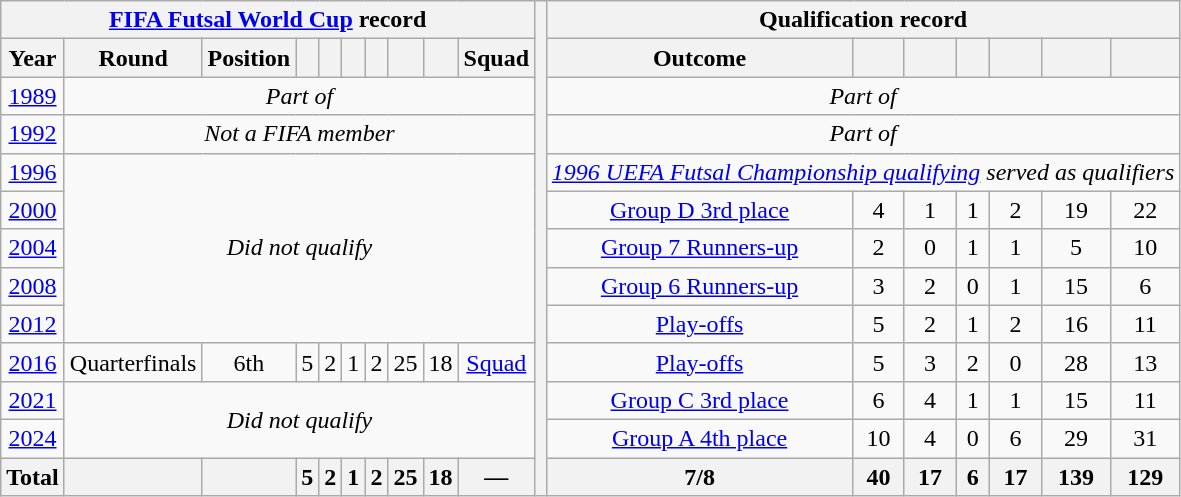<table class="wikitable" style="text-align: center;">
<tr>
<th colspan=10><a href='#'>FIFA Futsal World Cup</a> record</th>
<th width=1% rowspan=13></th>
<th colspan=7>Qualification record</th>
</tr>
<tr>
<th>Year</th>
<th>Round</th>
<th>Position</th>
<th></th>
<th></th>
<th></th>
<th></th>
<th></th>
<th></th>
<th>Squad</th>
<th>Outcome</th>
<th></th>
<th></th>
<th></th>
<th></th>
<th></th>
<th></th>
</tr>
<tr>
<td> <a href='#'>1989</a></td>
<td colspan=9><em>Part of </em></td>
<td colspan=7><em>Part of </em></td>
</tr>
<tr>
<td> <a href='#'>1992</a></td>
<td colspan=9><em>Not a FIFA member</em></td>
<td colspan=7><em>Part of </em></td>
</tr>
<tr>
<td> <a href='#'>1996</a></td>
<td colspan=9 rowspan=5><em>Did not qualify</em></td>
<td colspan=7><em><a href='#'>1996 UEFA Futsal Championship qualifying</a> served as qualifiers</em></td>
</tr>
<tr>
<td> <a href='#'>2000</a></td>
<td><a href='#'>Group D 3rd place</a></td>
<td>4</td>
<td>1</td>
<td>1</td>
<td>2</td>
<td>19</td>
<td>22</td>
</tr>
<tr>
<td> <a href='#'>2004</a></td>
<td><a href='#'>Group 7 Runners-up</a></td>
<td>2</td>
<td>0</td>
<td>1</td>
<td>1</td>
<td>5</td>
<td>10</td>
</tr>
<tr>
<td> <a href='#'>2008</a></td>
<td><a href='#'>Group 6 Runners-up</a></td>
<td>3</td>
<td>2</td>
<td>0</td>
<td>1</td>
<td>15</td>
<td>6</td>
</tr>
<tr>
<td> <a href='#'>2012</a></td>
<td><a href='#'>Play-offs</a></td>
<td>5</td>
<td>2</td>
<td>1</td>
<td>2</td>
<td>16</td>
<td>11</td>
</tr>
<tr>
<td> <a href='#'>2016</a></td>
<td>Quarterfinals</td>
<td>6th</td>
<td>5</td>
<td>2</td>
<td>1</td>
<td>2</td>
<td>25</td>
<td>18</td>
<td><a href='#'>Squad</a></td>
<td><a href='#'>Play-offs</a></td>
<td>5</td>
<td>3</td>
<td>2</td>
<td>0</td>
<td>28</td>
<td>13</td>
</tr>
<tr>
<td> <a href='#'>2021</a></td>
<td colspan=9 rowspan=2><em>Did not qualify</em></td>
<td><a href='#'>Group C 3rd place</a></td>
<td>6</td>
<td>4</td>
<td>1</td>
<td>1</td>
<td>15</td>
<td>11</td>
</tr>
<tr>
<td> <a href='#'>2024</a></td>
<td><a href='#'>Group A 4th place</a></td>
<td>10</td>
<td>4</td>
<td>0</td>
<td>6</td>
<td>29</td>
<td>31</td>
</tr>
<tr>
<th><strong>Total</strong></th>
<th></th>
<th></th>
<th>5</th>
<th>2</th>
<th>1</th>
<th>2</th>
<th>25</th>
<th>18</th>
<th>—</th>
<th>7/8</th>
<th>40</th>
<th>17</th>
<th>6</th>
<th>17</th>
<th>139</th>
<th>129</th>
</tr>
</table>
